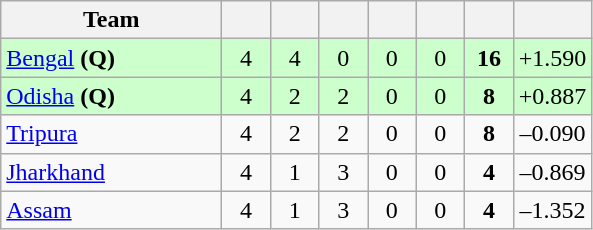<table class="wikitable" style="text-align:center">
<tr>
<th style="width:140px;">Team</th>
<th style="width:25px;"></th>
<th style="width:25px;"></th>
<th style="width:25px;"></th>
<th style="width:25px;"></th>
<th style="width:25px;"></th>
<th style="width:25px;"></th>
<th style="width:40px;"></th>
</tr>
<tr style="background:#cfc;">
<td style="text-align:left"><a href='#'>Bengal</a> <strong>(Q)</strong></td>
<td>4</td>
<td>4</td>
<td>0</td>
<td>0</td>
<td>0</td>
<td><strong>16</strong></td>
<td>+1.590</td>
</tr>
<tr style="background:#cfc;">
<td style="text-align:left"><a href='#'>Odisha</a> <strong>(Q)</strong></td>
<td>4</td>
<td>2</td>
<td>2</td>
<td>0</td>
<td>0</td>
<td><strong>8</strong></td>
<td>+0.887</td>
</tr>
<tr>
<td style="text-align:left"><a href='#'>Tripura</a></td>
<td>4</td>
<td>2</td>
<td>2</td>
<td>0</td>
<td>0</td>
<td><strong>8</strong></td>
<td>–0.090</td>
</tr>
<tr>
<td style="text-align:left"><a href='#'>Jharkhand</a></td>
<td>4</td>
<td>1</td>
<td>3</td>
<td>0</td>
<td>0</td>
<td><strong>4</strong></td>
<td>–0.869</td>
</tr>
<tr>
<td style="text-align:left"><a href='#'>Assam</a></td>
<td>4</td>
<td>1</td>
<td>3</td>
<td>0</td>
<td>0</td>
<td><strong>4</strong></td>
<td>–1.352</td>
</tr>
</table>
